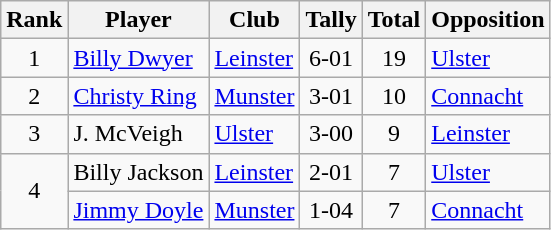<table class="wikitable">
<tr>
<th>Rank</th>
<th>Player</th>
<th>Club</th>
<th>Tally</th>
<th>Total</th>
<th>Opposition</th>
</tr>
<tr>
<td rowspan="1" style="text-align:center;">1</td>
<td><a href='#'>Billy Dwyer</a></td>
<td><a href='#'>Leinster</a></td>
<td align=center>6-01</td>
<td align=center>19</td>
<td><a href='#'>Ulster</a></td>
</tr>
<tr>
<td rowspan="1" style="text-align:center;">2</td>
<td><a href='#'>Christy Ring</a></td>
<td><a href='#'>Munster</a></td>
<td align=center>3-01</td>
<td align=center>10</td>
<td><a href='#'>Connacht</a></td>
</tr>
<tr>
<td rowspan="1" style="text-align:center;">3</td>
<td>J. McVeigh</td>
<td><a href='#'>Ulster</a></td>
<td align=center>3-00</td>
<td align=center>9</td>
<td><a href='#'>Leinster</a></td>
</tr>
<tr>
<td rowspan="2" style="text-align:center;">4</td>
<td>Billy Jackson</td>
<td><a href='#'>Leinster</a></td>
<td align=center>2-01</td>
<td align=center>7</td>
<td><a href='#'>Ulster</a></td>
</tr>
<tr>
<td><a href='#'>Jimmy Doyle</a></td>
<td><a href='#'>Munster</a></td>
<td align=center>1-04</td>
<td align=center>7</td>
<td><a href='#'>Connacht</a></td>
</tr>
</table>
